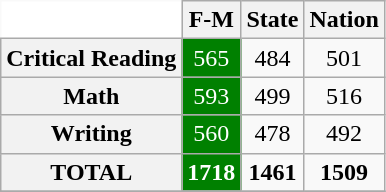<table class="wikitable" style="white-space:nowrap; font-size:100%;">
<tr>
<td style="background:white; border-top-style:hidden; border-left-style:hidden;"></td>
<th>F-M</th>
<th>State</th>
<th>Nation</th>
</tr>
<tr style="text-align:center;">
<th>Critical Reading</th>
<td style="background:green; color:white;">565</td>
<td>484</td>
<td>501</td>
</tr>
<tr style="text-align:center;">
<th>Math</th>
<td style="background:green; color:white;">593</td>
<td>499</td>
<td>516</td>
</tr>
<tr style="text-align:center;">
<th>Writing</th>
<td style="background:green; color:white;">560</td>
<td>478</td>
<td>492</td>
</tr>
<tr style="text-align:center;">
<th>TOTAL</th>
<td style="background:green; color:white;"><strong>1718</strong></td>
<td><strong>1461</strong></td>
<td><strong>1509</strong></td>
</tr>
<tr>
</tr>
</table>
